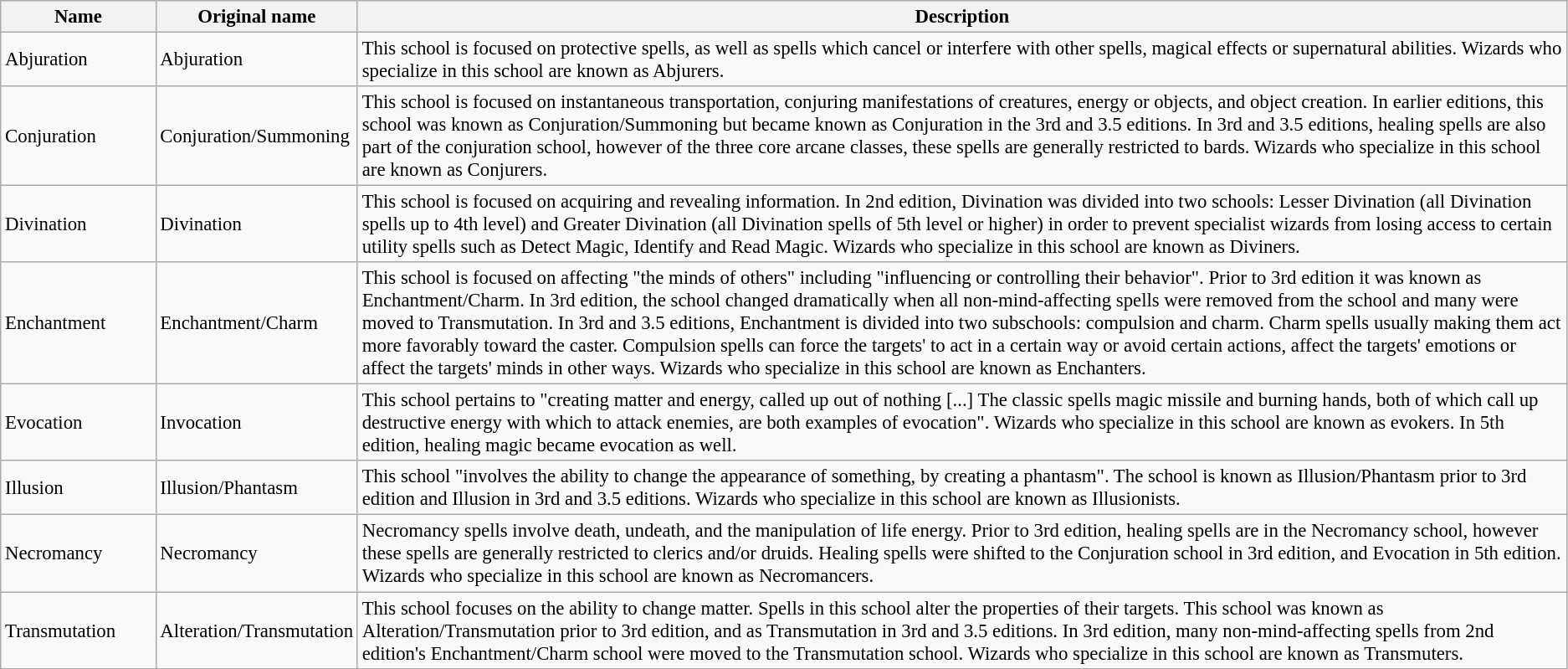<table class="wikitable sortable" style="margins:auto; width=95%; font-size: 95%;">
<tr>
<th width="10%">Name</th>
<th width="10%">Original name</th>
<th width="80%">Description</th>
</tr>
<tr>
<td>Abjuration</td>
<td>Abjuration</td>
<td>This school is focused on protective spells, as well as spells which cancel or interfere with other spells, magical effects or supernatural abilities. Wizards who specialize in this school are known as Abjurers.</td>
</tr>
<tr>
<td>Conjuration</td>
<td>Conjuration/Summoning</td>
<td>This school is focused on instantaneous transportation, conjuring manifestations of creatures, energy or objects, and object creation. In earlier editions, this school was known as Conjuration/Summoning but became known as Conjuration in the 3rd and 3.5 editions. In 3rd and 3.5 editions, healing spells are also part of the conjuration school, however of the three core arcane classes, these spells are generally restricted to bards. Wizards who specialize in this school are known as Conjurers.</td>
</tr>
<tr>
<td>Divination</td>
<td>Divination</td>
<td>This school is focused on acquiring and revealing information. In 2nd edition, Divination was divided into two schools: Lesser Divination (all Divination spells up to 4th level) and Greater Divination (all Divination spells of 5th level or higher) in order to prevent specialist wizards from losing access to certain utility spells such as Detect Magic, Identify and Read Magic. Wizards who specialize in this school are known as Diviners.</td>
</tr>
<tr>
<td>Enchantment</td>
<td>Enchantment/Charm</td>
<td>This school is focused on affecting "the minds of others" including "influencing or controlling their behavior". Prior to 3rd edition it was known as Enchantment/Charm. In 3rd edition, the school changed dramatically when all non-mind-affecting spells were removed from the school and many were moved to Transmutation. In 3rd and 3.5 editions, Enchantment is divided into two subschools: compulsion and charm. Charm spells usually making them act more favorably toward the caster. Compulsion spells can force the targets' to act in a certain way or avoid certain actions, affect the targets' emotions or affect the targets' minds in other ways. Wizards who specialize in this school are known as Enchanters.</td>
</tr>
<tr>
<td>Evocation</td>
<td>Invocation</td>
<td>This school pertains to "creating matter and energy, called up out of nothing [...] The classic spells magic missile and burning hands, both of which call up destructive energy with which to attack enemies, are both examples of evocation". Wizards who specialize in this school are known as evokers. In 5th edition, healing magic became evocation as well.</td>
</tr>
<tr>
<td>Illusion</td>
<td>Illusion/Phantasm</td>
<td>This school "involves the ability to change the appearance of something, by creating a phantasm". The school is known as Illusion/Phantasm prior to 3rd edition and Illusion in 3rd and 3.5 editions. Wizards who specialize in this school are known as Illusionists.</td>
</tr>
<tr>
<td>Necromancy</td>
<td>Necromancy</td>
<td>Necromancy spells involve death, undeath, and the manipulation of life energy. Prior to 3rd edition, healing spells are in the Necromancy school, however these spells are generally restricted to clerics and/or druids. Healing spells were shifted to the Conjuration school in 3rd edition, and Evocation in 5th edition. Wizards who specialize in this school are known as Necromancers.</td>
</tr>
<tr>
<td>Transmutation</td>
<td>Alteration/Transmutation</td>
<td>This school focuses on the ability to change matter. Spells in this school alter the properties of their targets. This school was known as Alteration/Transmutation prior to 3rd edition, and as Transmutation in 3rd and 3.5 editions. In 3rd edition, many non-mind-affecting spells from 2nd edition's Enchantment/Charm school were moved to the Transmutation school. Wizards who specialize in this school are known as Transmuters.</td>
</tr>
</table>
